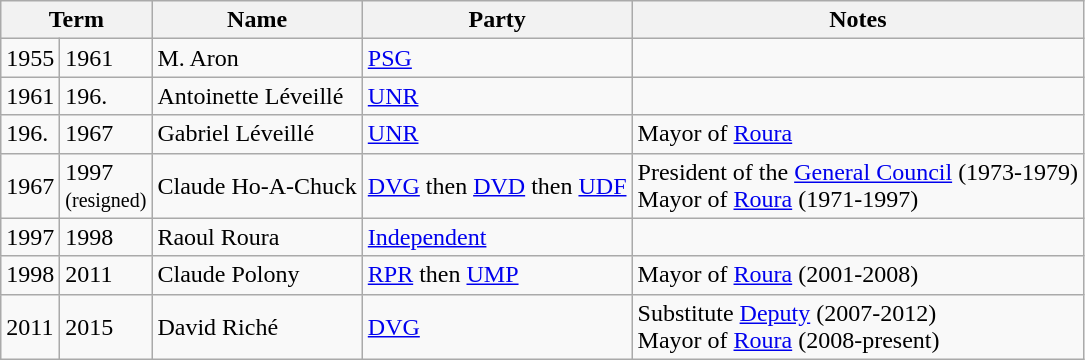<table class="wikitable">
<tr>
<th colspan="2">Term</th>
<th>Name</th>
<th>Party</th>
<th>Notes</th>
</tr>
<tr>
<td>1955</td>
<td>1961</td>
<td>M. Aron</td>
<td><a href='#'>PSG</a></td>
<td></td>
</tr>
<tr>
<td>1961</td>
<td>196.</td>
<td>Antoinette Léveillé</td>
<td><a href='#'>UNR</a></td>
<td></td>
</tr>
<tr>
<td>196.</td>
<td>1967</td>
<td>Gabriel Léveillé</td>
<td><a href='#'>UNR</a></td>
<td>Mayor of <a href='#'>Roura</a></td>
</tr>
<tr>
<td>1967</td>
<td>1997<br><small>(resigned)</small></td>
<td>Claude Ho-A-Chuck</td>
<td><a href='#'>DVG</a> then <a href='#'>DVD</a> then <a href='#'>UDF</a></td>
<td>President of the <a href='#'>General Council</a> (1973-1979)<br>Mayor of <a href='#'>Roura</a> (1971-1997)</td>
</tr>
<tr>
<td>1997</td>
<td>1998</td>
<td>Raoul Roura</td>
<td><a href='#'>Independent</a></td>
<td></td>
</tr>
<tr>
<td>1998</td>
<td>2011</td>
<td>Claude Polony</td>
<td><a href='#'>RPR</a> then <a href='#'>UMP</a></td>
<td>Mayor of <a href='#'>Roura</a> (2001-2008)</td>
</tr>
<tr>
<td>2011</td>
<td>2015</td>
<td>David Riché</td>
<td><a href='#'>DVG</a></td>
<td>Substitute <a href='#'>Deputy</a> (2007-2012)<br>Mayor of <a href='#'>Roura</a> (2008-present)</td>
</tr>
</table>
